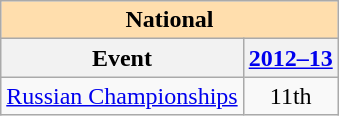<table class="wikitable" style="text-align:center">
<tr>
<th style="background-color: #ffdead; " colspan=2 align=center>National</th>
</tr>
<tr>
<th>Event</th>
<th><a href='#'>2012–13</a></th>
</tr>
<tr>
<td align=left><a href='#'>Russian Championships</a></td>
<td>11th</td>
</tr>
</table>
